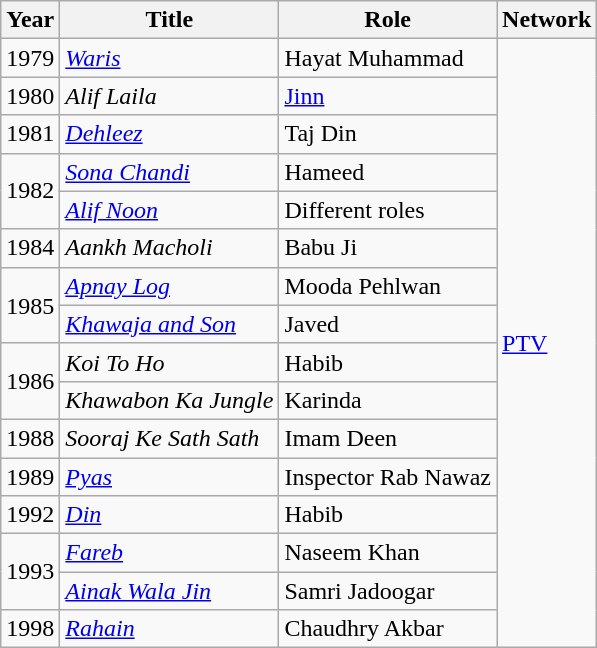<table class="wikitable">
<tr>
<th>Year</th>
<th>Title</th>
<th>Role</th>
<th>Network</th>
</tr>
<tr>
<td>1979</td>
<td><a href='#'><em>Waris</em></a></td>
<td>Hayat Muhammad</td>
<td rowspan="16"><a href='#'>PTV</a></td>
</tr>
<tr>
<td>1980</td>
<td><em>Alif Laila</em></td>
<td><a href='#'>Jinn</a></td>
</tr>
<tr>
<td>1981</td>
<td><a href='#'><em>Dehleez</em></a></td>
<td>Taj Din</td>
</tr>
<tr>
<td rowspan="2">1982</td>
<td><em><a href='#'>Sona Chandi</a></em></td>
<td>Hameed</td>
</tr>
<tr>
<td><em><a href='#'>Alif Noon</a></em></td>
<td>Different roles</td>
</tr>
<tr>
<td>1984</td>
<td><em>Aankh Macholi</em></td>
<td>Babu Ji</td>
</tr>
<tr>
<td rowspan="2">1985</td>
<td><em><a href='#'>Apnay Log</a></em></td>
<td>Mooda Pehlwan</td>
</tr>
<tr>
<td><em><a href='#'>Khawaja and Son</a></em></td>
<td>Javed</td>
</tr>
<tr>
<td rowspan="2">1986</td>
<td><em>Koi To Ho</em></td>
<td>Habib</td>
</tr>
<tr>
<td><em>Khawabon Ka Jungle</em></td>
<td>Karinda</td>
</tr>
<tr>
<td>1988</td>
<td><em>Sooraj Ke Sath Sath</em></td>
<td>Imam Deen</td>
</tr>
<tr>
<td>1989</td>
<td><em><a href='#'>Pyas</a></em></td>
<td>Inspector Rab Nawaz</td>
</tr>
<tr>
<td>1992</td>
<td><a href='#'><em>Din</em></a></td>
<td>Habib</td>
</tr>
<tr>
<td rowspan="2">1993</td>
<td><a href='#'><em>Fareb</em></a></td>
<td>Naseem Khan</td>
</tr>
<tr>
<td><em><a href='#'>Ainak Wala Jin</a></em></td>
<td>Samri Jadoogar</td>
</tr>
<tr>
<td>1998</td>
<td><em><a href='#'>Rahain</a></em></td>
<td>Chaudhry Akbar</td>
</tr>
</table>
